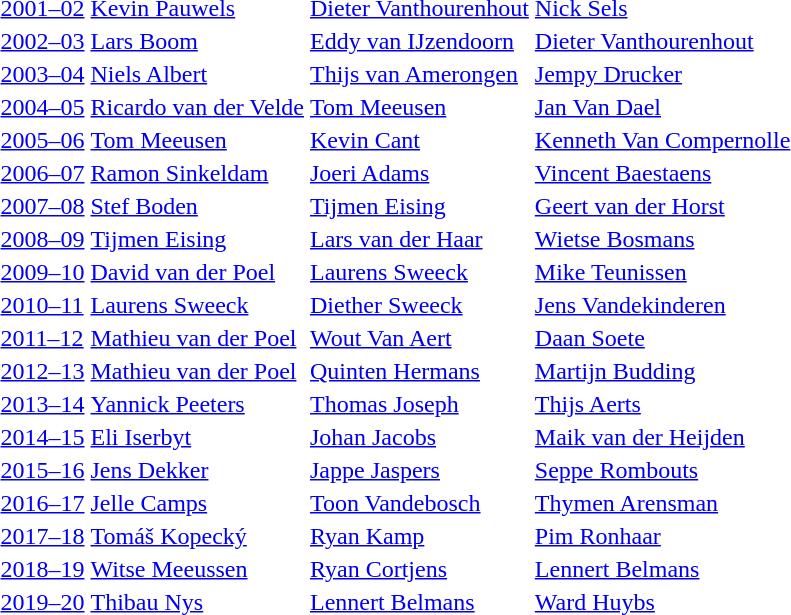<table>
<tr>
<td><a href='#'>2001–02</a></td>
<td> <a href='#'>Kevin Pauwels</a></td>
<td> <a href='#'>Dieter Vanthourenhout</a></td>
<td> <a href='#'>Nick Sels</a></td>
</tr>
<tr>
<td><a href='#'>2002–03</a></td>
<td> <a href='#'>Lars Boom</a></td>
<td> <a href='#'>Eddy van IJzendoorn</a></td>
<td> <a href='#'>Dieter Vanthourenhout</a></td>
</tr>
<tr>
<td><a href='#'>2003–04</a></td>
<td> <a href='#'>Niels Albert</a></td>
<td> <a href='#'>Thijs van Amerongen</a></td>
<td> <a href='#'>Jempy Drucker</a></td>
</tr>
<tr>
<td><a href='#'>2004–05</a></td>
<td> <a href='#'>Ricardo van der Velde</a></td>
<td> <a href='#'>Tom Meeusen</a></td>
<td> <a href='#'>Jan Van Dael</a></td>
</tr>
<tr>
<td><a href='#'>2005–06</a></td>
<td> <a href='#'>Tom Meeusen</a></td>
<td> <a href='#'>Kevin Cant</a></td>
<td> <a href='#'>Kenneth Van Compernolle</a></td>
</tr>
<tr>
<td><a href='#'>2006–07</a></td>
<td> <a href='#'>Ramon Sinkeldam</a></td>
<td> <a href='#'>Joeri Adams</a></td>
<td> <a href='#'>Vincent Baestaens</a></td>
</tr>
<tr>
<td><a href='#'>2007–08</a></td>
<td> <a href='#'>Stef Boden</a></td>
<td> <a href='#'>Tijmen Eising</a></td>
<td> <a href='#'>Geert van der Horst</a></td>
</tr>
<tr>
<td><a href='#'>2008–09</a></td>
<td> <a href='#'>Tijmen Eising</a></td>
<td> <a href='#'>Lars van der Haar</a></td>
<td> <a href='#'>Wietse Bosmans</a></td>
</tr>
<tr>
<td><a href='#'>2009–10</a></td>
<td> <a href='#'>David van der Poel</a></td>
<td> <a href='#'>Laurens Sweeck</a></td>
<td> <a href='#'>Mike Teunissen</a></td>
</tr>
<tr>
<td><a href='#'>2010–11</a></td>
<td> <a href='#'>Laurens Sweeck</a></td>
<td> <a href='#'>Diether Sweeck</a></td>
<td> <a href='#'>Jens Vandekinderen</a></td>
</tr>
<tr>
<td><a href='#'>2011–12</a></td>
<td> <a href='#'>Mathieu van der Poel</a></td>
<td> <a href='#'>Wout Van Aert</a></td>
<td> <a href='#'>Daan Soete</a></td>
</tr>
<tr>
<td><a href='#'>2012–13</a></td>
<td> <a href='#'>Mathieu van der Poel</a></td>
<td> <a href='#'>Quinten Hermans</a></td>
<td> <a href='#'>Martijn Budding</a></td>
</tr>
<tr>
<td><a href='#'>2013–14</a></td>
<td> <a href='#'>Yannick Peeters</a></td>
<td> <a href='#'>Thomas Joseph</a></td>
<td> <a href='#'>Thijs Aerts</a></td>
</tr>
<tr>
<td><a href='#'>2014–15</a></td>
<td> <a href='#'>Eli Iserbyt</a></td>
<td> <a href='#'>Johan Jacobs</a></td>
<td> <a href='#'>Maik van der Heijden</a></td>
</tr>
<tr>
<td><a href='#'>2015–16</a></td>
<td> <a href='#'>Jens Dekker</a></td>
<td> <a href='#'>Jappe Jaspers</a></td>
<td> <a href='#'>Seppe Rombouts</a></td>
</tr>
<tr>
<td><a href='#'>2016–17</a></td>
<td> <a href='#'>Jelle Camps</a></td>
<td> <a href='#'>Toon Vandebosch</a></td>
<td> <a href='#'>Thymen Arensman</a></td>
</tr>
<tr>
<td><a href='#'>2017–18</a></td>
<td> <a href='#'>Tomáš Kopecký</a></td>
<td> <a href='#'>Ryan Kamp</a></td>
<td> <a href='#'>Pim Ronhaar</a></td>
</tr>
<tr>
<td><a href='#'>2018–19</a></td>
<td> <a href='#'>Witse Meeussen</a></td>
<td> <a href='#'>Ryan Cortjens</a></td>
<td> <a href='#'>Lennert Belmans</a></td>
</tr>
<tr>
<td><a href='#'>2019–20</a></td>
<td> <a href='#'>Thibau Nys</a></td>
<td> <a href='#'>Lennert Belmans</a></td>
<td> <a href='#'>Ward Huybs</a></td>
</tr>
</table>
